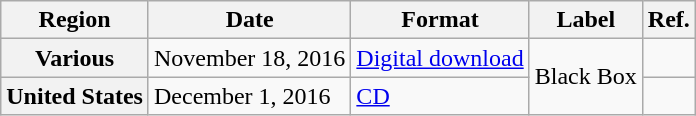<table class="wikitable sortable plainrowheaders">
<tr>
<th scope="col">Region</th>
<th scope="col">Date</th>
<th scope="col">Format</th>
<th scope="col">Label</th>
<th scope="col">Ref.</th>
</tr>
<tr>
<th scope="row">Various</th>
<td>November 18, 2016</td>
<td><a href='#'>Digital download</a></td>
<td rowspan="2">Black Box</td>
<td></td>
</tr>
<tr>
<th scope="row">United States</th>
<td>December 1, 2016</td>
<td><a href='#'>CD</a></td>
<td></td>
</tr>
</table>
